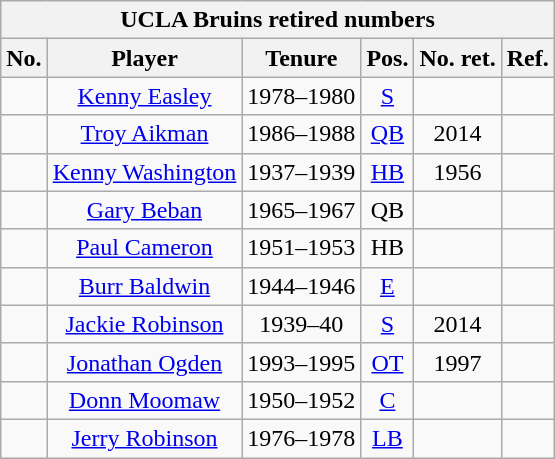<table class="wikitable" style="text-align:center">
<tr>
<th colspan=6 style =><strong>UCLA Bruins retired numbers</strong></th>
</tr>
<tr>
<th style = >No.</th>
<th style = >Player</th>
<th style = >Tenure</th>
<th style = >Pos.</th>
<th style = >No. ret.</th>
<th style = >Ref.</th>
</tr>
<tr>
<td></td>
<td><a href='#'>Kenny Easley</a></td>
<td>1978–1980</td>
<td><a href='#'>S</a></td>
<td></td>
<td></td>
</tr>
<tr>
<td></td>
<td><a href='#'>Troy Aikman</a></td>
<td>1986–1988</td>
<td><a href='#'>QB</a></td>
<td>2014</td>
<td></td>
</tr>
<tr>
<td></td>
<td><a href='#'>Kenny Washington</a></td>
<td>1937–1939</td>
<td><a href='#'>HB</a></td>
<td>1956</td>
<td></td>
</tr>
<tr>
<td></td>
<td><a href='#'>Gary Beban</a></td>
<td>1965–1967</td>
<td>QB</td>
<td></td>
<td></td>
</tr>
<tr>
<td></td>
<td><a href='#'>Paul Cameron</a></td>
<td>1951–1953</td>
<td>HB </td>
<td></td>
<td></td>
</tr>
<tr>
<td></td>
<td><a href='#'>Burr Baldwin</a></td>
<td>1944–1946</td>
<td><a href='#'>E</a></td>
<td></td>
<td></td>
</tr>
<tr>
<td></td>
<td><a href='#'>Jackie Robinson</a></td>
<td>1939–40</td>
<td><a href='#'>S</a></td>
<td>2014</td>
<td></td>
</tr>
<tr>
<td></td>
<td><a href='#'>Jonathan Ogden</a></td>
<td>1993–1995</td>
<td><a href='#'>OT</a></td>
<td>1997</td>
<td></td>
</tr>
<tr>
<td></td>
<td><a href='#'>Donn Moomaw</a></td>
<td>1950–1952</td>
<td><a href='#'>C</a></td>
<td></td>
<td></td>
</tr>
<tr>
<td></td>
<td><a href='#'>Jerry Robinson</a></td>
<td>1976–1978</td>
<td><a href='#'>LB</a></td>
<td></td>
<td></td>
</tr>
</table>
